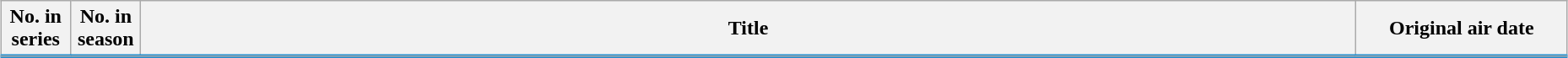<table class="wikitable" style="width:98%; margin:auto; background:#FFF;">
<tr style="border-bottom: 3px solid #248FD0;">
<th style="width:3em;">No. in series</th>
<th style="width:3em;">No. in season</th>
<th>Title</th>
<th style="width:10em;">Original air date</th>
</tr>
<tr>
</tr>
</table>
